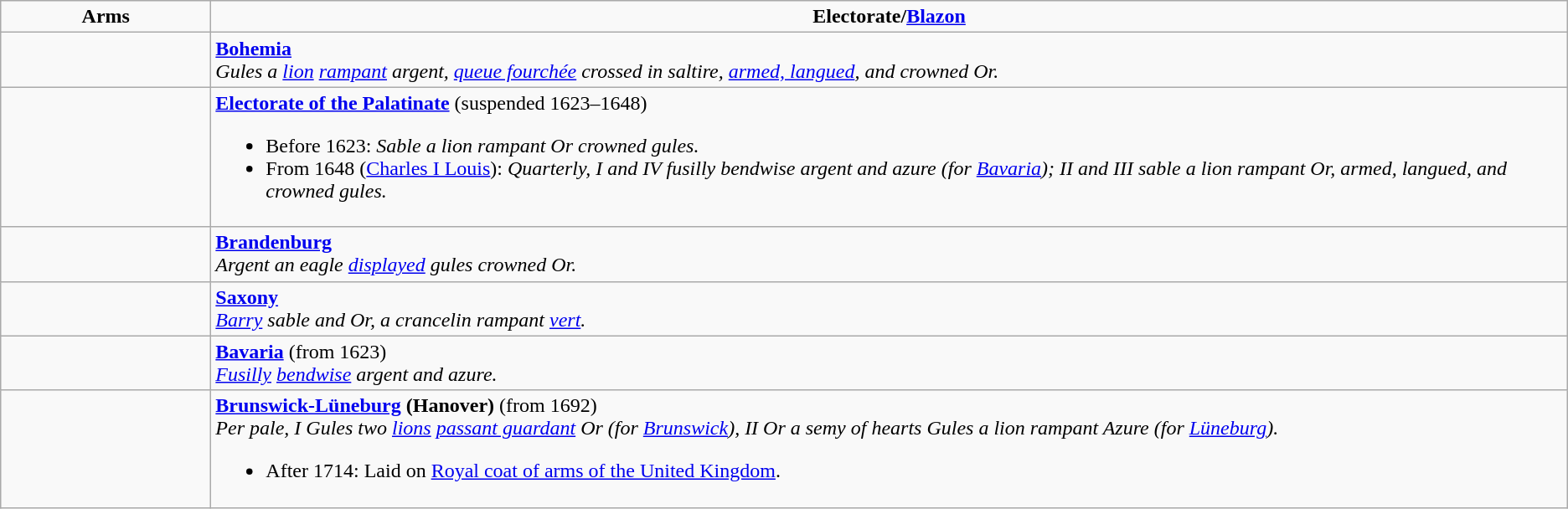<table class="wikitable">
<tr valign="top" align="center">
<td width="160"><strong>Arms</strong></td>
<td><strong>Electorate/<a href='#'>Blazon</a></strong></td>
</tr>
<tr valign="top">
<td align="center"></td>
<td><strong><a href='#'>Bohemia</a></strong><br><em>Gules a <a href='#'>lion</a> <a href='#'>rampant</a> argent, <a href='#'>queue fourchée</a> crossed in saltire, <a href='#'>armed, langued</a>, and crowned Or.</em></td>
</tr>
<tr valign="top">
<td align="center"> </td>
<td><strong><a href='#'>Electorate of the Palatinate</a></strong> (suspended 1623–1648)<br><ul><li>Before 1623: <em>Sable a lion rampant Or crowned gules.</em></li><li>From 1648 (<a href='#'>Charles I Louis</a>): <em>Quarterly, I and IV fusilly bendwise argent and azure (for <a href='#'>Bavaria</a>); II and III sable a lion rampant Or, armed, langued, and crowned gules.</em></li></ul></td>
</tr>
<tr valign="top">
<td align="center"></td>
<td><strong><a href='#'>Brandenburg</a></strong><br><em>Argent an eagle <a href='#'>displayed</a> gules crowned Or.</em></td>
</tr>
<tr valign="top">
<td align="center"></td>
<td><strong><a href='#'>Saxony</a></strong><br><em><a href='#'>Barry</a> sable and Or, a crancelin rampant <a href='#'>vert</a>.</em></td>
</tr>
<tr valign="top">
<td align="center"></td>
<td><strong><a href='#'>Bavaria</a></strong> (from 1623)<br><em><a href='#'>Fusilly</a> <a href='#'>bendwise</a> argent and azure.</em></td>
</tr>
<tr valign="top">
<td align="center"> </td>
<td><strong><a href='#'>Brunswick-Lüneburg</a> (Hanover)</strong> (from 1692)<br><em>Per pale, I Gules two <a href='#'>lions</a> <a href='#'>passant guardant</a> Or (for <a href='#'>Brunswick</a>), II Or a semy of hearts Gules a lion rampant Azure (for <a href='#'>Lüneburg</a>).</em><ul><li>After 1714: Laid on <a href='#'>Royal coat of arms of the United Kingdom</a>.</li></ul></td>
</tr>
</table>
